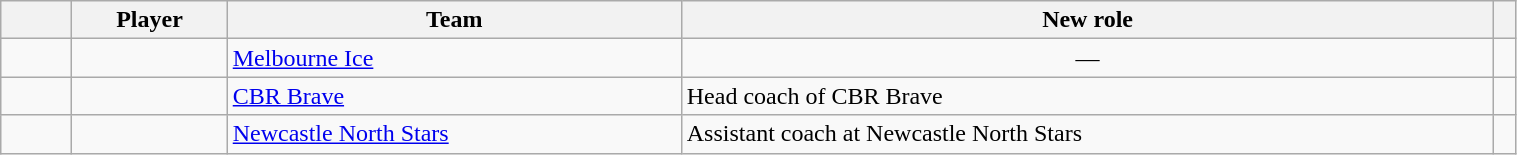<table class="sortable wikitable" width=80% font-size=90%>
<tr>
<th width=40></th>
<th>Player</th>
<th>Team</th>
<th>New role</th>
<th class="unsortable"></th>
</tr>
<tr>
<td align="center"></td>
<td></td>
<td><a href='#'>Melbourne Ice</a></td>
<td align="center">—</td>
<td></td>
</tr>
<tr>
<td align="center"></td>
<td></td>
<td><a href='#'>CBR Brave</a></td>
<td>Head coach of CBR Brave</td>
<td></td>
</tr>
<tr>
<td align="center"></td>
<td></td>
<td><a href='#'>Newcastle North Stars</a></td>
<td>Assistant coach at Newcastle North Stars</td>
<td></td>
</tr>
</table>
